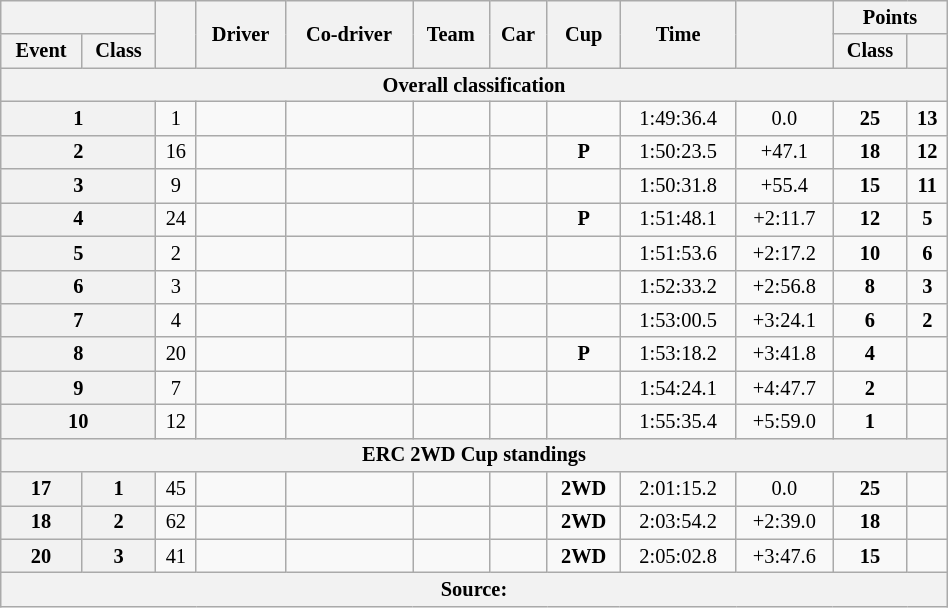<table class="wikitable" width=50% style="font-size: 85%;">
<tr>
<th colspan="2"></th>
<th rowspan="2"></th>
<th rowspan="2">Driver</th>
<th rowspan="2">Co-driver</th>
<th rowspan="2">Team</th>
<th rowspan="2">Car</th>
<th rowspan="2">Cup</th>
<th rowspan="2">Time</th>
<th rowspan="2"></th>
<th colspan="2">Points</th>
</tr>
<tr>
<th>Event</th>
<th>Class</th>
<th>Class</th>
<th></th>
</tr>
<tr>
<th colspan=12>Overall classification</th>
</tr>
<tr>
<th colspan="2">1</th>
<td align="center">1</td>
<td></td>
<td></td>
<td></td>
<td></td>
<td align="center"></td>
<td align="center">1:49:36.4</td>
<td align="center">0.0</td>
<td align="center"><strong>25</strong></td>
<td align="center"><strong>13</strong></td>
</tr>
<tr>
<th colspan="2">2</th>
<td align="center">16</td>
<td></td>
<td></td>
<td></td>
<td></td>
<td align="center"><strong><span>P</span></strong></td>
<td align="center">1:50:23.5</td>
<td align="center">+47.1</td>
<td align="center"><strong>18</strong></td>
<td align="center"><strong>12</strong></td>
</tr>
<tr>
<th colspan="2">3</th>
<td align="center">9</td>
<td></td>
<td></td>
<td></td>
<td></td>
<td align="center"></td>
<td align="center">1:50:31.8</td>
<td align="center">+55.4</td>
<td align="center"><strong>15</strong></td>
<td align="center"><strong>11</strong></td>
</tr>
<tr>
<th colspan="2">4</th>
<td align="center">24</td>
<td></td>
<td></td>
<td></td>
<td></td>
<td align="center"><strong><span>P</span></strong></td>
<td align="center">1:51:48.1</td>
<td align="center">+2:11.7</td>
<td align="center"><strong>12</strong></td>
<td align="center"><strong>5</strong></td>
</tr>
<tr>
<th colspan="2">5</th>
<td align="center">2</td>
<td></td>
<td></td>
<td></td>
<td></td>
<td align="center"></td>
<td align="center">1:51:53.6</td>
<td align="center">+2:17.2</td>
<td align="center"><strong>10</strong></td>
<td align="center"><strong>6</strong></td>
</tr>
<tr>
<th colspan="2">6</th>
<td align="center">3</td>
<td></td>
<td></td>
<td></td>
<td></td>
<td align="center"></td>
<td align="center">1:52:33.2</td>
<td align="center">+2:56.8</td>
<td align="center"><strong>8</strong></td>
<td align="center"><strong>3</strong></td>
</tr>
<tr>
<th colspan="2">7</th>
<td align="center">4</td>
<td></td>
<td></td>
<td></td>
<td></td>
<td align="center"></td>
<td align="center">1:53:00.5</td>
<td align="center">+3:24.1</td>
<td align="center"><strong>6</strong></td>
<td align="center"><strong>2</strong></td>
</tr>
<tr>
<th colspan="2">8</th>
<td align="center">20</td>
<td></td>
<td></td>
<td></td>
<td></td>
<td align="center"><strong><span>P</span></strong></td>
<td align="center">1:53:18.2</td>
<td align="center">+3:41.8</td>
<td align="center"><strong>4</strong></td>
<td align="center"></td>
</tr>
<tr>
<th colspan="2">9</th>
<td align="center">7</td>
<td></td>
<td></td>
<td></td>
<td></td>
<td align="center"></td>
<td align="center">1:54:24.1</td>
<td align="center">+4:47.7</td>
<td align="center"><strong>2</strong></td>
<td align="center"></td>
</tr>
<tr>
<th colspan="2">10</th>
<td align="center">12</td>
<td></td>
<td></td>
<td></td>
<td></td>
<td align="center"></td>
<td align="center">1:55:35.4</td>
<td align="center">+5:59.0</td>
<td align="center"><strong>1</strong></td>
<td align="center"></td>
</tr>
<tr>
<th colspan=12>ERC 2WD Cup standings</th>
</tr>
<tr>
<th>17</th>
<th>1</th>
<td align="center">45</td>
<td></td>
<td></td>
<td></td>
<td></td>
<td align="center"><strong><span>2WD</span></strong></td>
<td align="center">2:01:15.2</td>
<td align="center">0.0</td>
<td align="center"><strong>25</strong></td>
<td align="center"></td>
</tr>
<tr>
<th>18</th>
<th>2</th>
<td align="center">62</td>
<td></td>
<td></td>
<td></td>
<td></td>
<td align="center"><strong><span>2WD</span></strong></td>
<td align="center">2:03:54.2</td>
<td align="center">+2:39.0</td>
<td align="center"><strong>18</strong></td>
<td align="center"></td>
</tr>
<tr>
<th>20</th>
<th>3</th>
<td align="center">41</td>
<td></td>
<td></td>
<td></td>
<td></td>
<td align="center"><strong><span>2WD</span></strong></td>
<td align="center">2:05:02.8</td>
<td align="center">+3:47.6</td>
<td align="center"><strong>15</strong></td>
<td align="center"></td>
</tr>
<tr>
<th colspan="12">Source:</th>
</tr>
</table>
